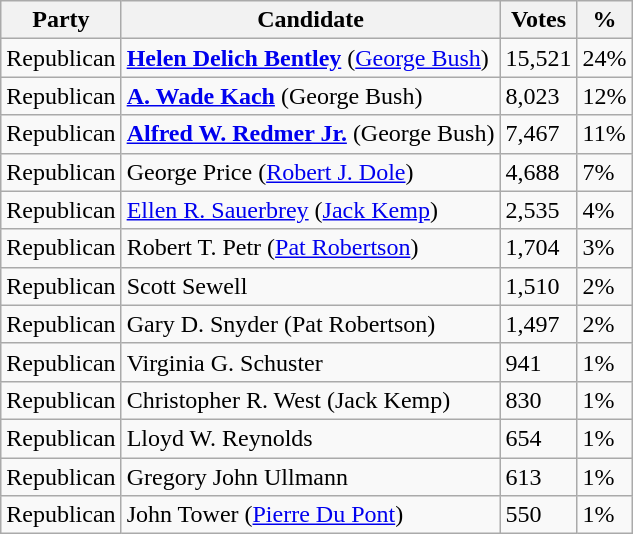<table class="wikitable">
<tr>
<th>Party</th>
<th>Candidate</th>
<th>Votes</th>
<th>%</th>
</tr>
<tr>
<td>Republican</td>
<td><strong><a href='#'>Helen Delich Bentley</a></strong> (<a href='#'>George Bush</a>)</td>
<td>15,521</td>
<td>24%</td>
</tr>
<tr>
<td>Republican</td>
<td><strong><a href='#'>A. Wade Kach</a></strong> (George Bush)</td>
<td>8,023</td>
<td>12%</td>
</tr>
<tr>
<td>Republican</td>
<td><strong><a href='#'>Alfred W. Redmer Jr.</a></strong> (George Bush)</td>
<td>7,467</td>
<td>11%</td>
</tr>
<tr>
<td>Republican</td>
<td>George Price (<a href='#'>Robert J. Dole</a>)</td>
<td>4,688</td>
<td>7%</td>
</tr>
<tr>
<td>Republican</td>
<td><a href='#'>Ellen R. Sauerbrey</a> (<a href='#'>Jack Kemp</a>)</td>
<td>2,535</td>
<td>4%</td>
</tr>
<tr>
<td>Republican</td>
<td>Robert T. Petr (<a href='#'>Pat Robertson</a>)</td>
<td>1,704</td>
<td>3%</td>
</tr>
<tr>
<td>Republican</td>
<td>Scott Sewell</td>
<td>1,510</td>
<td>2%</td>
</tr>
<tr>
<td>Republican</td>
<td>Gary D. Snyder (Pat Robertson)</td>
<td>1,497</td>
<td>2%</td>
</tr>
<tr>
<td>Republican</td>
<td>Virginia G. Schuster</td>
<td>941</td>
<td>1%</td>
</tr>
<tr>
<td>Republican</td>
<td>Christopher R. West (Jack Kemp)</td>
<td>830</td>
<td>1%</td>
</tr>
<tr>
<td>Republican</td>
<td>Lloyd W. Reynolds</td>
<td>654</td>
<td>1%</td>
</tr>
<tr>
<td>Republican</td>
<td>Gregory John Ullmann</td>
<td>613</td>
<td>1%</td>
</tr>
<tr>
<td>Republican</td>
<td>John Tower (<a href='#'>Pierre Du Pont</a>)</td>
<td>550</td>
<td>1%</td>
</tr>
</table>
